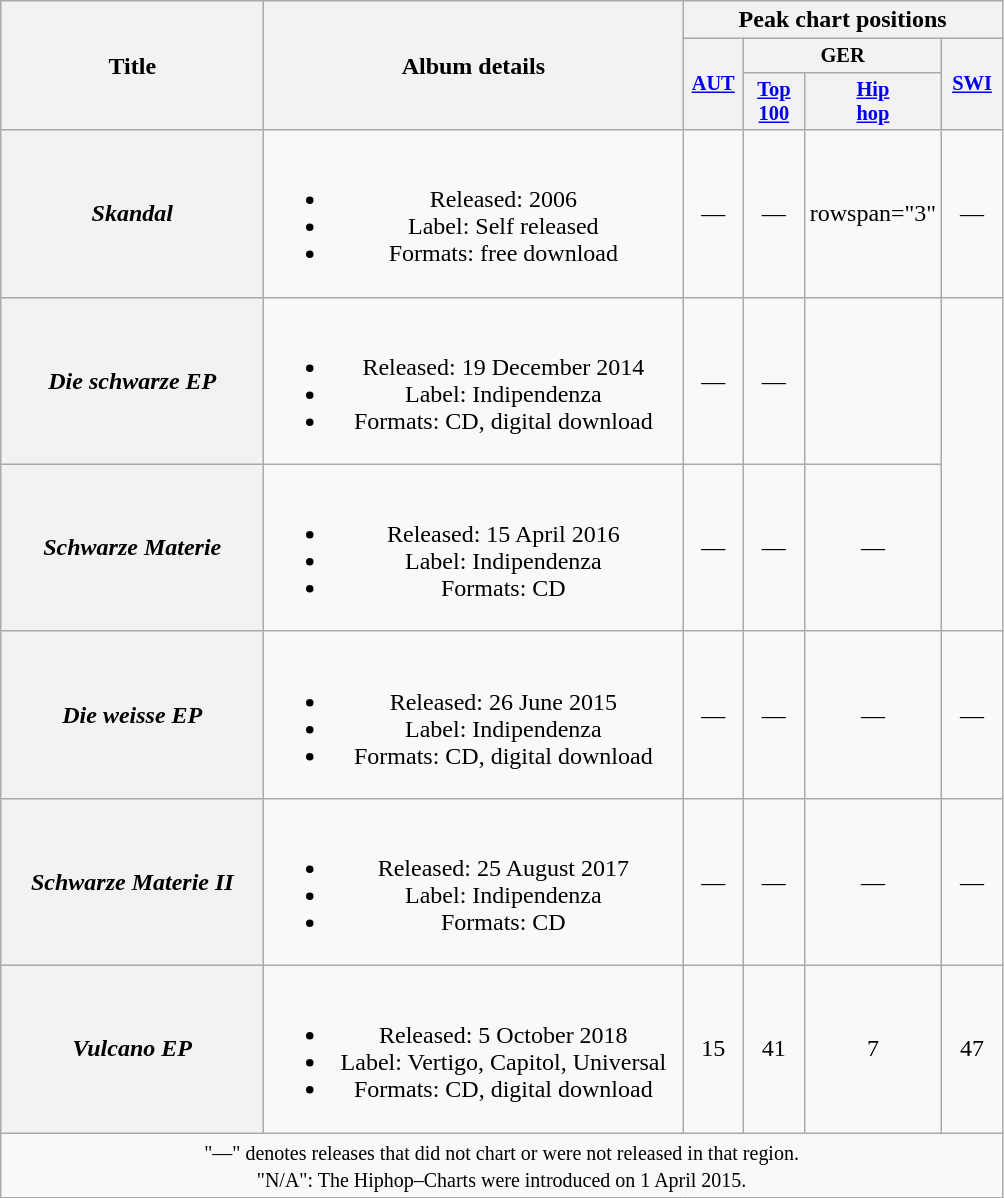<table class="wikitable plainrowheaders" style="text-align:center;">
<tr>
<th scope="col" rowspan="3" style="width:10.5em;">Title</th>
<th scope="col" rowspan="3" style="width:17em;">Album details</th>
<th scope="col" colspan="4">Peak chart positions</th>
</tr>
<tr>
<th style="width:2.5em; font-size:85%" rowspan="2"><a href='#'>AUT</a><br></th>
<th scope="col" style="width:2.5em; font-size:85%" colspan="2">GER</th>
<th style="width:2.5em; font-size:85%" rowspan="2"><a href='#'>SWI</a><br></th>
</tr>
<tr>
<th style="width:2.5em; font-size:85%"><a href='#'>Top<br>100</a><br></th>
<th style="width:2.5em; font-size:85%"><a href='#'>Hip<br>hop</a><br></th>
</tr>
<tr>
<th scope="row"><em>Skandal</em><br></th>
<td><br><ul><li>Released: 2006</li><li>Label: Self released</li><li>Formats: free download</li></ul></td>
<td>—</td>
<td>—</td>
<td>rowspan="3" </td>
<td>—</td>
</tr>
<tr>
<th scope="row"><em>Die schwarze EP</em></th>
<td><br><ul><li>Released: 19 December 2014</li><li>Label: Indipendenza</li><li>Formats: CD, digital download</li></ul></td>
<td>—</td>
<td>—</td>
<td —></td>
</tr>
<tr>
<th scope="row"><em>Schwarze Materie</em></th>
<td><br><ul><li>Released: 15 April 2016</li><li>Label: Indipendenza</li><li>Formats: CD</li></ul></td>
<td>—</td>
<td>—</td>
<td>—</td>
</tr>
<tr>
<th scope="row"><em> Die weisse EP</em></th>
<td><br><ul><li>Released: 26 June 2015</li><li>Label: Indipendenza</li><li>Formats: CD, digital download</li></ul></td>
<td>—</td>
<td>—</td>
<td>—</td>
<td>—</td>
</tr>
<tr>
<th scope="row"><em>Schwarze Materie II</em></th>
<td><br><ul><li>Released: 25 August 2017</li><li>Label: Indipendenza</li><li>Formats: CD</li></ul></td>
<td>—</td>
<td>—</td>
<td>—</td>
<td>—</td>
</tr>
<tr>
<th scope="row"><em>Vulcano EP</em><br></th>
<td><br><ul><li>Released: 5 October 2018</li><li>Label: Vertigo, Capitol, Universal</li><li>Formats: CD, digital download</li></ul></td>
<td>15</td>
<td>41</td>
<td>7</td>
<td>47</td>
</tr>
<tr>
<td colspan="7"><small>"—" denotes releases that did not chart or were not released in that region.<br>"N/A": The Hiphop–Charts were introduced on 1 April 2015.</small></td>
</tr>
</table>
